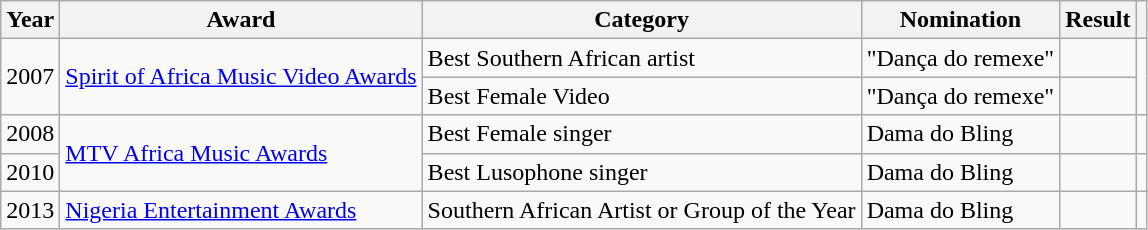<table class="wikitable">
<tr>
<th>Year</th>
<th>Award</th>
<th>Category</th>
<th>Nomination</th>
<th>Result</th>
<th></th>
</tr>
<tr>
<td rowspan="2">2007</td>
<td rowspan="2"><a href='#'>Spirit of Africa Music Video Awards</a></td>
<td>Best Southern African artist</td>
<td>"Dança do remexe"</td>
<td></td>
<td rowspan="2"></td>
</tr>
<tr>
<td>Best Female Video</td>
<td>"Dança do remexe"</td>
<td></td>
</tr>
<tr>
<td rowspan="1">2008</td>
<td rowspan="2"><a href='#'>MTV Africa Music Awards</a></td>
<td>Best Female singer</td>
<td>Dama do Bling</td>
<td></td>
<td rowspan="1"></td>
</tr>
<tr>
<td rowspan="1">2010</td>
<td>Best Lusophone singer</td>
<td>Dama do Bling</td>
<td></td>
<td rowspan="1"></td>
</tr>
<tr>
<td rowspan="1">2013</td>
<td rowspan="1"><a href='#'>Nigeria Entertainment Awards</a></td>
<td>Southern African Artist or Group of the Year</td>
<td>Dama do Bling</td>
<td></td>
<td></td>
</tr>
</table>
